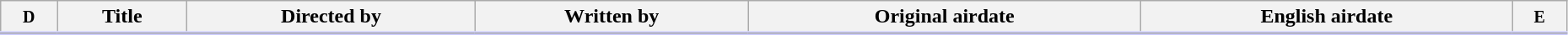<table class="wikitable sortable" style="width: 98%;">
<tr style="border-bottom:3px solid #CCF;">
<th style="border-bottom:3px solid #CCF"><small>D</small></th>
<th style="border-bottom:3px solid #CCF">Title</th>
<th style="border-bottom:3px solid #CCF">Directed by</th>
<th style="border-bottom:3px solid #CCF">Written by</th>
<th style="border-bottom:3px solid #CCF">Original airdate</th>
<th style="border-bottom:3px solid #CCF">English airdate</th>
<th style="border-bottom:3px solid #CCF"><small>E</small></th>
</tr>
<tr>
</tr>
</table>
